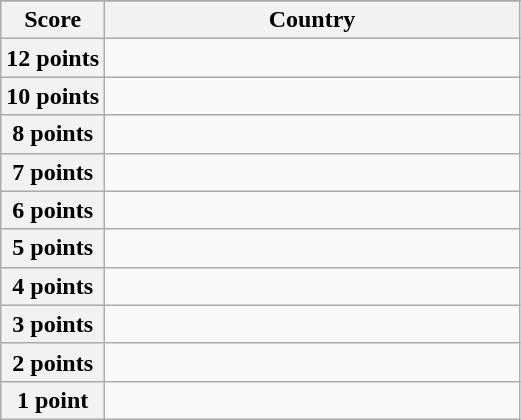<table class="wikitable">
<tr>
</tr>
<tr>
<th scope="col" width="20%">Score</th>
<th scope="col">Country</th>
</tr>
<tr>
<th scope="row">12 points</th>
<td></td>
</tr>
<tr>
<th scope="row">10 points</th>
<td></td>
</tr>
<tr>
<th scope="row">8 points</th>
<td></td>
</tr>
<tr>
<th scope="row">7 points</th>
<td></td>
</tr>
<tr>
<th scope="row">6 points</th>
<td></td>
</tr>
<tr>
<th scope="row">5 points</th>
<td></td>
</tr>
<tr>
<th scope="row">4 points</th>
<td></td>
</tr>
<tr>
<th scope="row">3 points</th>
<td></td>
</tr>
<tr>
<th scope="row">2 points</th>
<td></td>
</tr>
<tr>
<th scope="row">1 point</th>
<td></td>
</tr>
</table>
